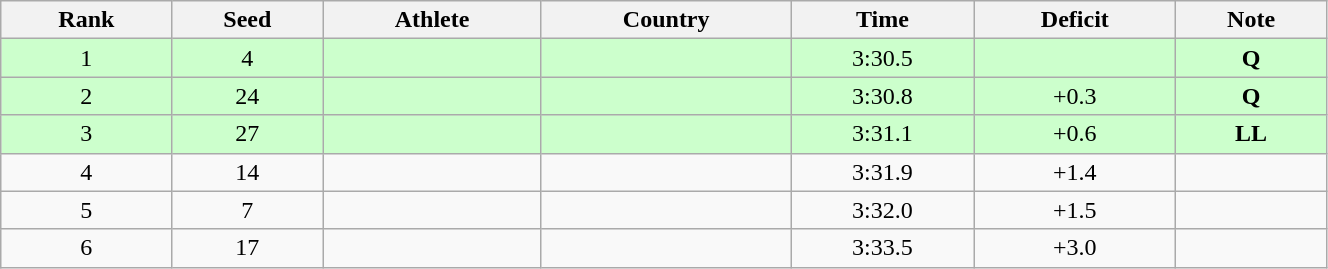<table class="wikitable sortable" style="text-align:center" width=70%>
<tr>
<th>Rank</th>
<th>Seed</th>
<th>Athlete</th>
<th>Country</th>
<th>Time</th>
<th>Deficit</th>
<th>Note</th>
</tr>
<tr bgcolor=ccffcc>
<td>1</td>
<td>4</td>
<td align=left></td>
<td align=left></td>
<td>3:30.5</td>
<td></td>
<td><strong>Q</strong></td>
</tr>
<tr bgcolor=ccffcc>
<td>2</td>
<td>24</td>
<td align=left></td>
<td align=left></td>
<td>3:30.8</td>
<td>+0.3</td>
<td><strong>Q</strong></td>
</tr>
<tr bgcolor=ccffcc>
<td>3</td>
<td>27</td>
<td align=left></td>
<td align=left></td>
<td>3:31.1</td>
<td>+0.6</td>
<td><strong>LL</strong></td>
</tr>
<tr>
<td>4</td>
<td>14</td>
<td align=left></td>
<td align=left></td>
<td>3:31.9</td>
<td>+1.4</td>
<td></td>
</tr>
<tr>
<td>5</td>
<td>7</td>
<td align=left></td>
<td align=left></td>
<td>3:32.0</td>
<td>+1.5</td>
<td></td>
</tr>
<tr>
<td>6</td>
<td>17</td>
<td align=left></td>
<td align=left></td>
<td>3:33.5</td>
<td>+3.0</td>
<td></td>
</tr>
</table>
